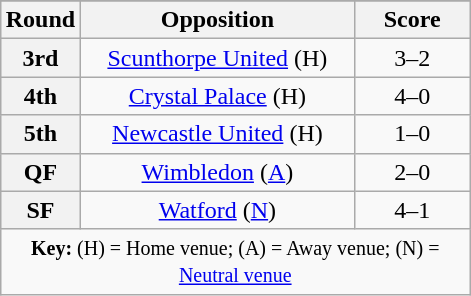<table class="wikitable plainrowheaders" style="text-align:center;margin-left:1em;float:right">
<tr>
</tr>
<tr>
<th scope="col" style="width:25px">Round</th>
<th scope="col" style="width:175px">Opposition</th>
<th scope="col" style="width:70px">Score</th>
</tr>
<tr>
<th scope=row style="text-align:center">3rd</th>
<td><a href='#'>Scunthorpe United</a> (H)</td>
<td>3–2</td>
</tr>
<tr>
<th scope=row style="text-align:center">4th</th>
<td><a href='#'>Crystal Palace</a> (H)</td>
<td>4–0</td>
</tr>
<tr>
<th scope=row style="text-align:center">5th</th>
<td><a href='#'>Newcastle United</a> (H)</td>
<td>1–0</td>
</tr>
<tr>
<th scope=row style="text-align:center">QF</th>
<td><a href='#'>Wimbledon</a> (<a href='#'>A</a>)</td>
<td>2–0</td>
</tr>
<tr>
<th scope=row style="text-align:center">SF</th>
<td><a href='#'>Watford</a> (<a href='#'>N</a>)</td>
<td>4–1</td>
</tr>
<tr>
<td colspan="3"><small><strong>Key:</strong> (H) = Home venue; (A) = Away venue; (N) = <a href='#'>Neutral venue</a></small></td>
</tr>
</table>
